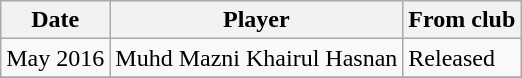<table class="wikitable sortable">
<tr>
<th>Date</th>
<th>Player</th>
<th>From club</th>
</tr>
<tr>
<td>May 2016</td>
<td> Muhd Mazni Khairul Hasnan</td>
<td>Released</td>
</tr>
<tr>
</tr>
</table>
